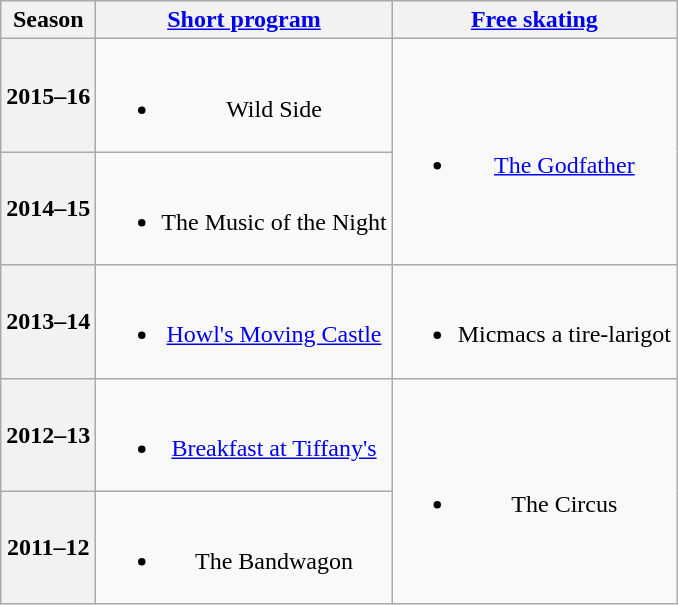<table class=wikitable style=text-align:center>
<tr>
<th>Season</th>
<th><a href='#'>Short program</a></th>
<th><a href='#'>Free skating</a></th>
</tr>
<tr>
<th>2015–16 <br> </th>
<td><br><ul><li>Wild Side <br></li></ul></td>
<td rowspan=2><br><ul><li><a href='#'>The Godfather</a> <br></li></ul></td>
</tr>
<tr>
<th>2014–15 <br> </th>
<td><br><ul><li>The Music of the Night <br></li></ul></td>
</tr>
<tr>
<th>2013–14 <br> </th>
<td><br><ul><li><a href='#'>Howl's Moving Castle</a> <br></li></ul></td>
<td><br><ul><li>Micmacs a tire-larigot <br></li></ul></td>
</tr>
<tr>
<th>2012–13 <br> </th>
<td><br><ul><li><a href='#'>Breakfast at Tiffany's</a> <br></li></ul></td>
<td rowspan=2><br><ul><li>The Circus <br></li></ul></td>
</tr>
<tr>
<th>2011–12 <br> </th>
<td><br><ul><li>The Bandwagon <br></li></ul></td>
</tr>
</table>
